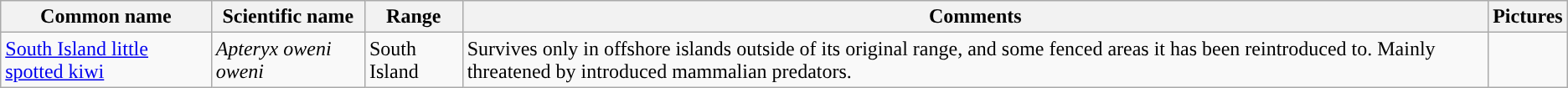<table class="wikitable">
<tr>
<th>Common name</th>
<th>Scientific name</th>
<th>Range</th>
<th class="unsortable">Comments</th>
<th class="unsortable">Pictures</th>
</tr>
<tr>
<td><a href='#'>South Island little spotted kiwi</a></td>
<td><em>Apteryx oweni oweni</em></td>
<td>South Island</td>
<td>Survives only in offshore islands outside of its original range, and some fenced areas it has been reintroduced to. Mainly threatened by introduced mammalian predators.</td>
<td></td>
</tr>
</table>
